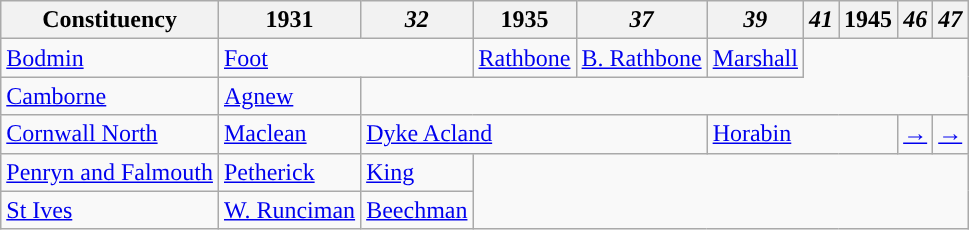<table class="wikitable">
<tr>
<th>Constituency</th>
<th>1931</th>
<th><em>32</em></th>
<th>1935</th>
<th><em>37</em></th>
<th><em>39</em></th>
<th><em>41</em></th>
<th>1945</th>
<th><em>46</em></th>
<th><em>47</em></th>
</tr>
<tr>
<td><a href='#'>Bodmin</a></td>
<td colspan="2"><a href='#'>Foot</a></td>
<td><a href='#'>Rathbone</a></td>
<td><a href='#'>B. Rathbone</a></td>
<td><a href='#'>Marshall</a></td>
</tr>
<tr>
<td><a href='#'>Camborne</a></td>
<td><a href='#'>Agnew</a></td>
</tr>
<tr>
<td><a href='#'>Cornwall North</a></td>
<td><a href='#'>Maclean</a></td>
<td colspan="3"><a href='#'>Dyke Acland</a></td>
<td colspan="3"><a href='#'>Horabin</a></td>
<td><a href='#'>→</a></td>
<td><a href='#'>→</a></td>
</tr>
<tr>
<td><a href='#'>Penryn and Falmouth</a></td>
<td><a href='#'>Petherick</a></td>
<td><a href='#'>King</a></td>
</tr>
<tr>
<td><a href='#'>St Ives</a></td>
<td><a href='#'>W. Runciman</a></td>
<td><a href='#'>Beechman</a></td>
</tr>
</table>
